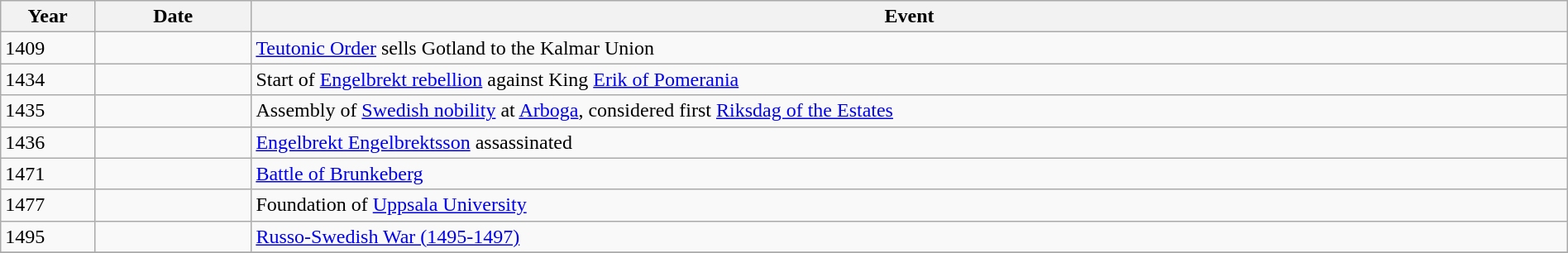<table class="wikitable" width="100%">
<tr>
<th style="width: 6%;">Year</th>
<th style="width: 10%;">Date</th>
<th>Event</th>
</tr>
<tr>
<td>1409</td>
<td></td>
<td><a href='#'>Teutonic Order</a> sells Gotland to the Kalmar Union</td>
</tr>
<tr>
<td>1434</td>
<td></td>
<td>Start of <a href='#'>Engelbrekt rebellion</a> against King <a href='#'>Erik of Pomerania</a></td>
</tr>
<tr>
<td>1435</td>
<td></td>
<td>Assembly of <a href='#'>Swedish nobility</a> at <a href='#'>Arboga</a>, considered first <a href='#'>Riksdag of the Estates</a></td>
</tr>
<tr>
<td>1436</td>
<td></td>
<td><a href='#'>Engelbrekt Engelbrektsson</a> assassinated</td>
</tr>
<tr>
<td>1471</td>
<td></td>
<td><a href='#'>Battle of Brunkeberg</a></td>
</tr>
<tr>
<td>1477</td>
<td></td>
<td>Foundation of <a href='#'>Uppsala University</a></td>
</tr>
<tr>
<td>1495</td>
<td></td>
<td><a href='#'>Russo-Swedish War (1495-1497)</a></td>
</tr>
<tr>
</tr>
</table>
